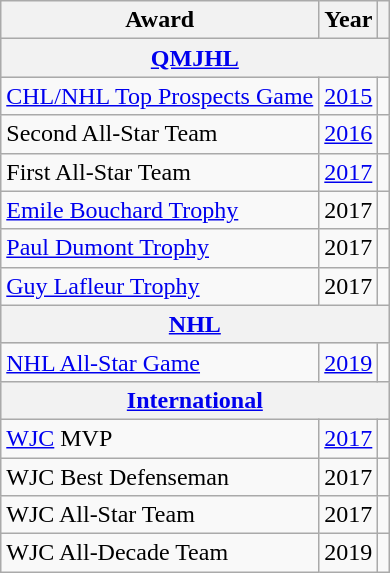<table class="wikitable">
<tr>
<th>Award</th>
<th>Year</th>
<th></th>
</tr>
<tr ALIGN="center" bgcolor="#e0e0e0">
<th colspan="3"><a href='#'>QMJHL</a></th>
</tr>
<tr>
<td><a href='#'>CHL/NHL Top Prospects Game</a></td>
<td><a href='#'>2015</a></td>
<td></td>
</tr>
<tr>
<td>Second All-Star Team</td>
<td><a href='#'>2016</a></td>
<td></td>
</tr>
<tr>
<td>First All-Star Team</td>
<td><a href='#'>2017</a></td>
<td></td>
</tr>
<tr>
<td><a href='#'>Emile Bouchard Trophy</a></td>
<td>2017</td>
<td></td>
</tr>
<tr>
<td><a href='#'>Paul Dumont Trophy</a></td>
<td>2017</td>
<td></td>
</tr>
<tr>
<td><a href='#'>Guy Lafleur Trophy</a></td>
<td>2017</td>
<td></td>
</tr>
<tr ALIGN="center" bgcolor="#e0e0e0">
<th colspan="3"><a href='#'>NHL</a></th>
</tr>
<tr>
<td><a href='#'>NHL All-Star Game</a></td>
<td><a href='#'>2019</a></td>
<td></td>
</tr>
<tr ALIGN="center" bgcolor="#e0e0e0">
<th colspan="3"><a href='#'>International</a></th>
</tr>
<tr>
<td><a href='#'>WJC</a> MVP</td>
<td><a href='#'>2017</a></td>
<td></td>
</tr>
<tr>
<td>WJC Best Defenseman</td>
<td>2017</td>
<td></td>
</tr>
<tr>
<td>WJC All-Star Team</td>
<td>2017</td>
<td></td>
</tr>
<tr>
<td>WJC All-Decade Team</td>
<td>2019</td>
<td></td>
</tr>
</table>
